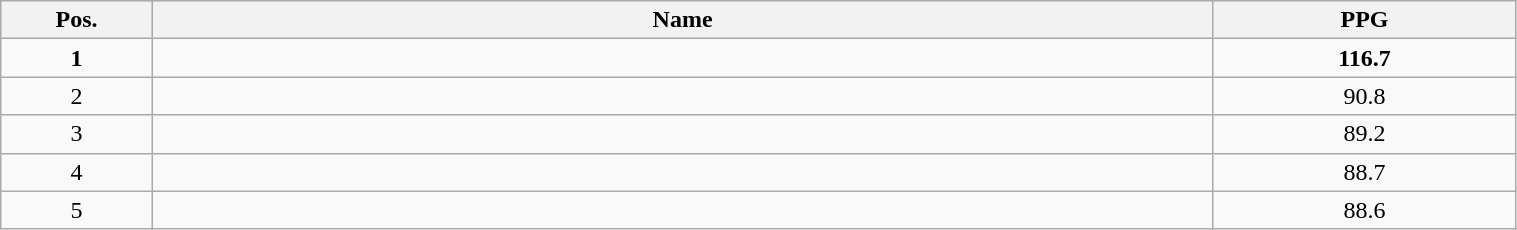<table class=wikitable width="80%">
<tr>
<th width="10%">Pos.</th>
<th width="70%">Name</th>
<th width="20%">PPG</th>
</tr>
<tr>
<td align=center><strong>1</strong></td>
<td><strong></strong></td>
<td align=center><strong>116.7</strong></td>
</tr>
<tr>
<td align=center>2</td>
<td></td>
<td align=center>90.8</td>
</tr>
<tr>
<td align=center>3</td>
<td></td>
<td align=center>89.2</td>
</tr>
<tr>
<td align=center>4</td>
<td></td>
<td align=center>88.7</td>
</tr>
<tr>
<td align=center>5</td>
<td></td>
<td align=center>88.6</td>
</tr>
</table>
